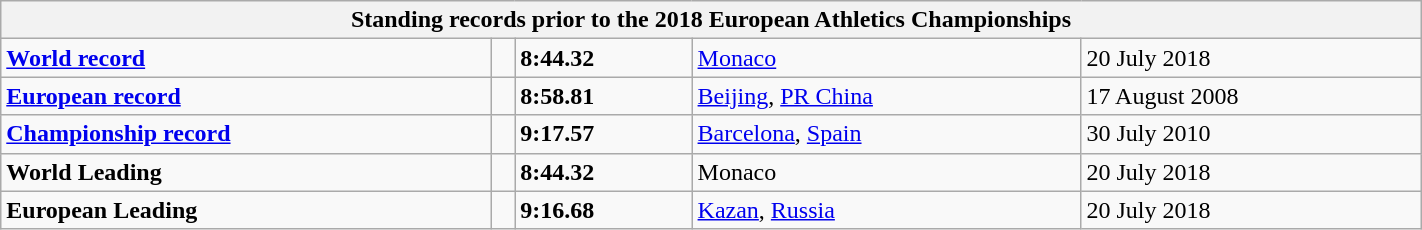<table class="wikitable" width=75%>
<tr>
<th colspan="5">Standing records prior to the 2018 European Athletics Championships</th>
</tr>
<tr>
<td><strong><a href='#'>World record</a></strong></td>
<td></td>
<td><strong>8:44.32</strong></td>
<td><a href='#'>Monaco</a></td>
<td>20 July 2018</td>
</tr>
<tr>
<td><strong><a href='#'>European record</a></strong></td>
<td></td>
<td><strong>8:58.81</strong></td>
<td><a href='#'>Beijing</a>, <a href='#'>PR China</a></td>
<td>17 August 2008</td>
</tr>
<tr>
<td><strong><a href='#'>Championship record</a></strong></td>
<td></td>
<td><strong>9:17.57</strong></td>
<td><a href='#'>Barcelona</a>, <a href='#'>Spain</a></td>
<td>30 July 2010</td>
</tr>
<tr>
<td><strong>World Leading</strong></td>
<td></td>
<td><strong>8:44.32</strong></td>
<td>Monaco</td>
<td>20 July 2018</td>
</tr>
<tr>
<td><strong>European Leading</strong></td>
<td></td>
<td><strong>9:16.68 </strong></td>
<td><a href='#'>Kazan</a>, <a href='#'>Russia</a></td>
<td>20 July 2018</td>
</tr>
</table>
